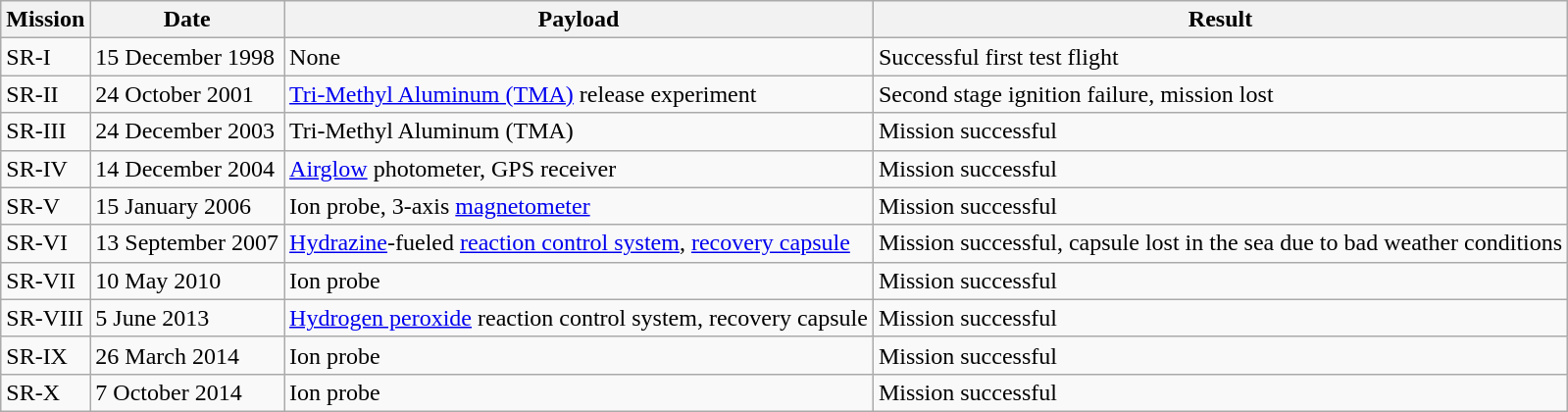<table class="wikitable">
<tr>
<th>Mission</th>
<th>Date</th>
<th>Payload</th>
<th>Result</th>
</tr>
<tr>
<td>SR-I</td>
<td>15 December 1998</td>
<td>None</td>
<td>Successful first test flight</td>
</tr>
<tr>
<td>SR-II</td>
<td>24 October 2001</td>
<td><a href='#'>Tri-Methyl Aluminum (TMA)</a> release experiment</td>
<td>Second stage ignition failure, mission lost</td>
</tr>
<tr>
<td>SR-III</td>
<td>24 December 2003</td>
<td>Tri-Methyl Aluminum (TMA)</td>
<td>Mission successful</td>
</tr>
<tr>
<td>SR-IV</td>
<td>14 December 2004</td>
<td><a href='#'>Airglow</a> photometer, GPS receiver</td>
<td>Mission successful</td>
</tr>
<tr>
<td>SR-V</td>
<td>15 January 2006</td>
<td>Ion probe, 3-axis <a href='#'>magnetometer</a></td>
<td>Mission successful</td>
</tr>
<tr>
<td>SR-VI</td>
<td>13 September 2007</td>
<td><a href='#'>Hydrazine</a>-fueled <a href='#'>reaction control system</a>, <a href='#'>recovery capsule</a></td>
<td>Mission successful, capsule lost in the sea due to bad weather conditions</td>
</tr>
<tr>
<td>SR-VII</td>
<td>10 May 2010</td>
<td>Ion probe</td>
<td>Mission successful</td>
</tr>
<tr>
<td>SR-VIII</td>
<td>5 June 2013</td>
<td><a href='#'>Hydrogen peroxide</a> reaction control system, recovery capsule</td>
<td>Mission successful</td>
</tr>
<tr>
<td>SR-IX</td>
<td>26 March 2014</td>
<td>Ion probe</td>
<td>Mission successful</td>
</tr>
<tr>
<td>SR-X</td>
<td>7 October 2014</td>
<td>Ion probe</td>
<td>Mission successful</td>
</tr>
</table>
